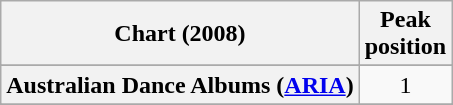<table class="wikitable sortable plainrowheaders" style="text-align:center">
<tr>
<th scope="col">Chart (2008)</th>
<th scope="col">Peak<br>position</th>
</tr>
<tr>
</tr>
<tr>
<th scope="row">Australian Dance Albums (<a href='#'>ARIA</a>)</th>
<td>1</td>
</tr>
<tr>
</tr>
<tr>
</tr>
<tr>
</tr>
<tr>
</tr>
<tr>
</tr>
</table>
